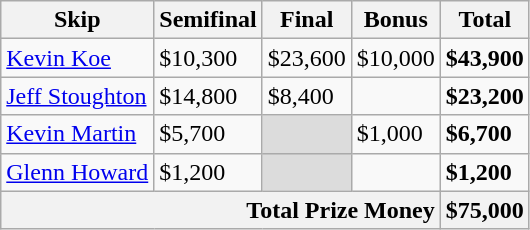<table class="wikitable sortable">
<tr>
<th>Skip</th>
<th>Semifinal</th>
<th>Final</th>
<th>Bonus</th>
<th>Total</th>
</tr>
<tr>
<td><a href='#'>Kevin Koe</a></td>
<td>$10,300</td>
<td>$23,600</td>
<td>$10,000</td>
<td><strong>$43,900</strong></td>
</tr>
<tr>
<td><a href='#'>Jeff Stoughton</a></td>
<td>$14,800</td>
<td>$8,400</td>
<td></td>
<td><strong>$23,200</strong></td>
</tr>
<tr>
<td><a href='#'>Kevin Martin</a></td>
<td>$5,700</td>
<td bgcolor=#DCDCDC></td>
<td>$1,000</td>
<td><strong>$6,700</strong></td>
</tr>
<tr>
<td><a href='#'>Glenn Howard</a></td>
<td>$1,200</td>
<td bgcolor=#DCDCDC></td>
<td></td>
<td><strong>$1,200</strong></td>
</tr>
<tr class=sortbottom>
<th colspan=4 style="text-align:right;">Total Prize Money</th>
<th>$75,000</th>
</tr>
</table>
